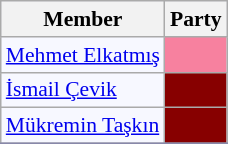<table class=wikitable style="border:1px solid #8888aa; background-color:#f7f8ff; padding:0px; font-size:90%;">
<tr>
<th>Member</th>
<th>Party</th>
</tr>
<tr>
<td><a href='#'>Mehmet Elkatmış</a></td>
<td style="background: #F7819F"></td>
</tr>
<tr>
<td><a href='#'>İsmail Çevik</a></td>
<td style="background: #870000"></td>
</tr>
<tr>
<td><a href='#'>Mükremin Taşkın</a></td>
<td style="background: #870000"></td>
</tr>
<tr>
</tr>
</table>
